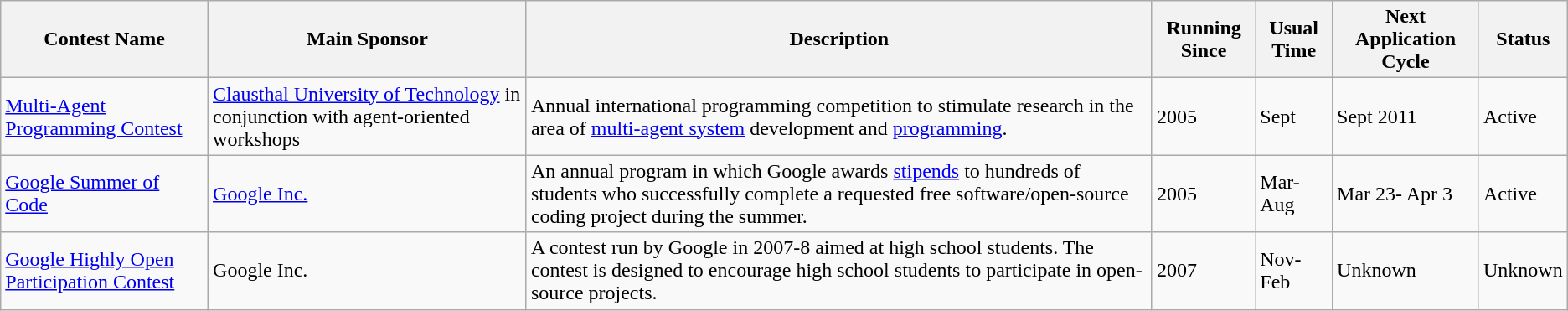<table class="wikitable" border="1">
<tr>
<th>Contest Name</th>
<th>Main Sponsor</th>
<th>Description</th>
<th>Running Since</th>
<th>Usual Time</th>
<th>Next Application Cycle</th>
<th>Status</th>
</tr>
<tr>
<td><a href='#'>Multi-Agent Programming Contest</a></td>
<td><a href='#'>Clausthal University of Technology</a> in conjunction with agent-oriented workshops</td>
<td>Annual international programming competition to stimulate research in the area of <a href='#'>multi-agent system</a> development and <a href='#'>programming</a>.</td>
<td>2005</td>
<td>Sept</td>
<td>Sept 2011</td>
<td>Active</td>
</tr>
<tr>
<td><a href='#'>Google Summer of Code</a></td>
<td><a href='#'>Google Inc.</a></td>
<td>An annual program in which Google awards <a href='#'>stipends</a> to hundreds of students who successfully complete a requested free software/open-source coding project during the summer.</td>
<td>2005</td>
<td>Mar-Aug</td>
<td>Mar 23- Apr 3</td>
<td>Active</td>
</tr>
<tr>
<td><a href='#'>Google Highly Open Participation Contest</a></td>
<td>Google Inc.</td>
<td>A contest run by Google in 2007-8 aimed at high school students. The contest is designed to encourage high school students to participate in open-source projects.</td>
<td>2007</td>
<td>Nov-Feb</td>
<td>Unknown</td>
<td>Unknown</td>
</tr>
</table>
